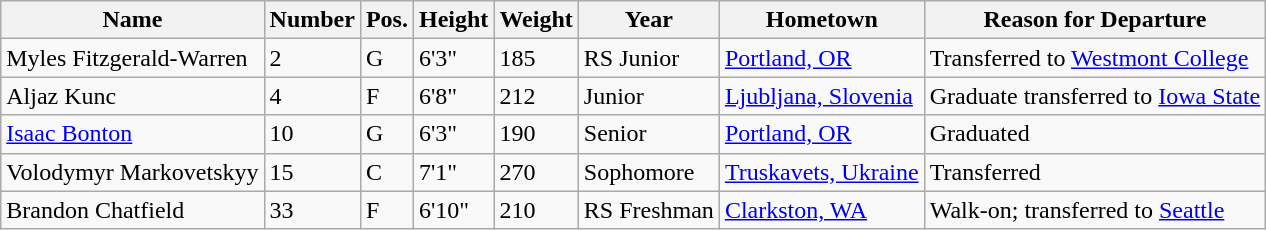<table class="wikitable sortable" style="font-size:100%;" border="1">
<tr>
<th>Name</th>
<th>Number</th>
<th>Pos.</th>
<th>Height</th>
<th>Weight</th>
<th>Year</th>
<th>Hometown</th>
<th ! class="unsortable">Reason for Departure</th>
</tr>
<tr>
<td>Myles Fitzgerald-Warren</td>
<td>2</td>
<td>G</td>
<td>6'3"</td>
<td>185</td>
<td>RS Junior</td>
<td><a href='#'>Portland, OR</a></td>
<td>Transferred to <a href='#'>Westmont College</a></td>
</tr>
<tr>
<td>Aljaz Kunc</td>
<td>4</td>
<td>F</td>
<td>6'8"</td>
<td>212</td>
<td>Junior</td>
<td><a href='#'>Ljubljana, Slovenia</a></td>
<td>Graduate transferred to <a href='#'>Iowa State</a></td>
</tr>
<tr>
<td><a href='#'>Isaac Bonton</a></td>
<td>10</td>
<td>G</td>
<td>6'3"</td>
<td>190</td>
<td>Senior</td>
<td><a href='#'>Portland, OR</a></td>
<td>Graduated</td>
</tr>
<tr>
<td>Volodymyr Markovetskyy</td>
<td>15</td>
<td>C</td>
<td>7'1"</td>
<td>270</td>
<td>Sophomore</td>
<td><a href='#'>Truskavets, Ukraine</a></td>
<td>Transferred</td>
</tr>
<tr>
<td>Brandon Chatfield</td>
<td>33</td>
<td>F</td>
<td>6'10"</td>
<td>210</td>
<td>RS Freshman</td>
<td><a href='#'>Clarkston, WA</a></td>
<td>Walk-on; transferred to <a href='#'>Seattle</a></td>
</tr>
</table>
